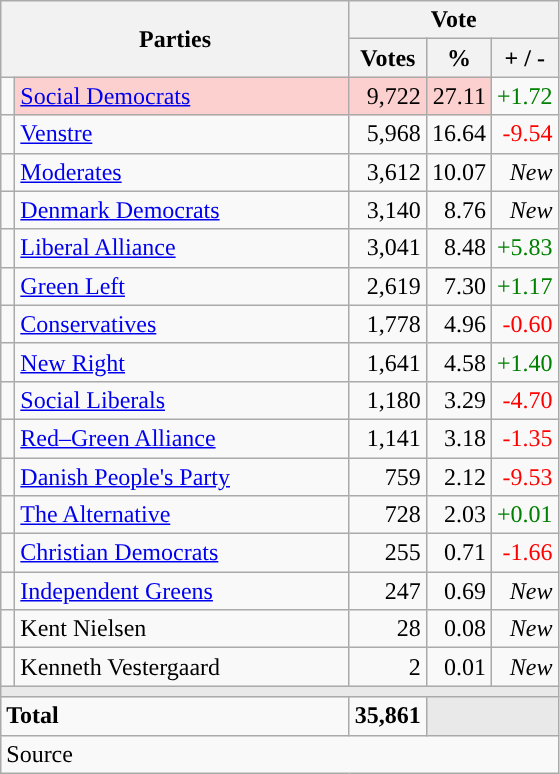<table class="wikitable" style="text-align:right;">
<tr>
<th style="text-align:centre;" rowspan="2" colspan="2" width="225">Parties</th>
<th colspan="3">Vote</th>
</tr>
<tr>
<th width="15">Votes</th>
<th width="15">%</th>
<th width="15">+ / -</th>
</tr>
<tr>
<td width="2" style="color:inherit;background:"></td>
<td bgcolor=#fbd0ce  align="left"><a href='#'>Social Democrats</a></td>
<td bgcolor=#fbd0ce>9,722</td>
<td bgcolor=#fbd0ce>27.11</td>
<td style=color:green;>+1.72</td>
</tr>
<tr>
<td width="2" style="color:inherit;background:"></td>
<td align="left"><a href='#'>Venstre</a></td>
<td>5,968</td>
<td>16.64</td>
<td style=color:red;>-9.54</td>
</tr>
<tr>
<td width="2" style="color:inherit;background:"></td>
<td align="left"><a href='#'>Moderates</a></td>
<td>3,612</td>
<td>10.07</td>
<td><em>New</em></td>
</tr>
<tr>
<td width="2" style="color:inherit;background:"></td>
<td align="left"><a href='#'>Denmark Democrats</a></td>
<td>3,140</td>
<td>8.76</td>
<td><em>New</em></td>
</tr>
<tr>
<td width="2" style="color:inherit;background:"></td>
<td align="left"><a href='#'>Liberal Alliance</a></td>
<td>3,041</td>
<td>8.48</td>
<td style=color:green;>+5.83</td>
</tr>
<tr>
<td width="2" style="color:inherit;background:"></td>
<td align="left"><a href='#'>Green Left</a></td>
<td>2,619</td>
<td>7.30</td>
<td style=color:green;>+1.17</td>
</tr>
<tr>
<td width="2" style="color:inherit;background:"></td>
<td align="left"><a href='#'>Conservatives</a></td>
<td>1,778</td>
<td>4.96</td>
<td style=color:red;>-0.60</td>
</tr>
<tr>
<td width="2" style="color:inherit;background:"></td>
<td align="left"><a href='#'>New Right</a></td>
<td>1,641</td>
<td>4.58</td>
<td style=color:green;>+1.40</td>
</tr>
<tr>
<td width="2" style="color:inherit;background:"></td>
<td align="left"><a href='#'>Social Liberals</a></td>
<td>1,180</td>
<td>3.29</td>
<td style=color:red;>-4.70</td>
</tr>
<tr>
<td width="2" style="color:inherit;background:"></td>
<td align="left"><a href='#'>Red–Green Alliance</a></td>
<td>1,141</td>
<td>3.18</td>
<td style=color:red;>-1.35</td>
</tr>
<tr>
<td width="2" style="color:inherit;background:"></td>
<td align="left"><a href='#'>Danish People's Party</a></td>
<td>759</td>
<td>2.12</td>
<td style=color:red;>-9.53</td>
</tr>
<tr>
<td width="2" style="color:inherit;background:"></td>
<td align="left"><a href='#'>The Alternative</a></td>
<td>728</td>
<td>2.03</td>
<td style=color:green;>+0.01</td>
</tr>
<tr>
<td width="2" style="color:inherit;background:"></td>
<td align="left"><a href='#'>Christian Democrats</a></td>
<td>255</td>
<td>0.71</td>
<td style=color:red;>-1.66</td>
</tr>
<tr>
<td width="2" style="color:inherit;background:"></td>
<td align="left"><a href='#'>Independent Greens</a></td>
<td>247</td>
<td>0.69</td>
<td><em>New</em></td>
</tr>
<tr>
<td width="2" style="color:inherit;background:"></td>
<td align="left">Kent Nielsen</td>
<td>28</td>
<td>0.08</td>
<td><em>New</em></td>
</tr>
<tr>
<td width="2" style="color:inherit;background:"></td>
<td align="left">Kenneth Vestergaard</td>
<td>2</td>
<td>0.01</td>
<td><em>New</em></td>
</tr>
<tr>
<td colspan="7" bgcolor="#E9E9E9"></td>
</tr>
<tr>
<td align="left" colspan="2"><strong>Total</strong></td>
<td><strong>35,861</strong></td>
<td bgcolor="#E9E9E9" colspan="2"></td>
</tr>
<tr>
<td align="left" colspan="6">Source</td>
</tr>
</table>
